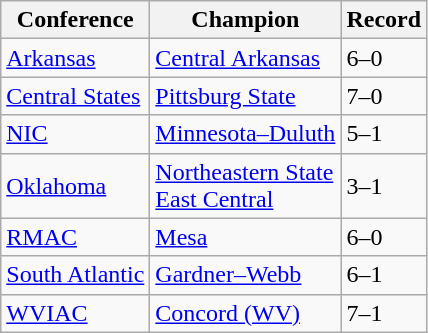<table class="wikitable">
<tr>
<th>Conference</th>
<th>Champion</th>
<th>Record</th>
</tr>
<tr>
<td><a href='#'>Arkansas</a></td>
<td><a href='#'>Central Arkansas</a></td>
<td>6–0</td>
</tr>
<tr>
<td><a href='#'>Central States</a></td>
<td><a href='#'>Pittsburg State</a></td>
<td>7–0</td>
</tr>
<tr>
<td><a href='#'>NIC</a></td>
<td><a href='#'>Minnesota–Duluth</a></td>
<td>5–1</td>
</tr>
<tr>
<td><a href='#'>Oklahoma</a></td>
<td><a href='#'>Northeastern State</a><br><a href='#'>East Central</a></td>
<td>3–1</td>
</tr>
<tr>
<td><a href='#'>RMAC</a></td>
<td><a href='#'>Mesa</a></td>
<td>6–0</td>
</tr>
<tr>
<td><a href='#'>South Atlantic</a></td>
<td><a href='#'>Gardner–Webb</a></td>
<td>6–1</td>
</tr>
<tr>
<td><a href='#'>WVIAC</a></td>
<td><a href='#'>Concord (WV)</a></td>
<td>7–1</td>
</tr>
</table>
